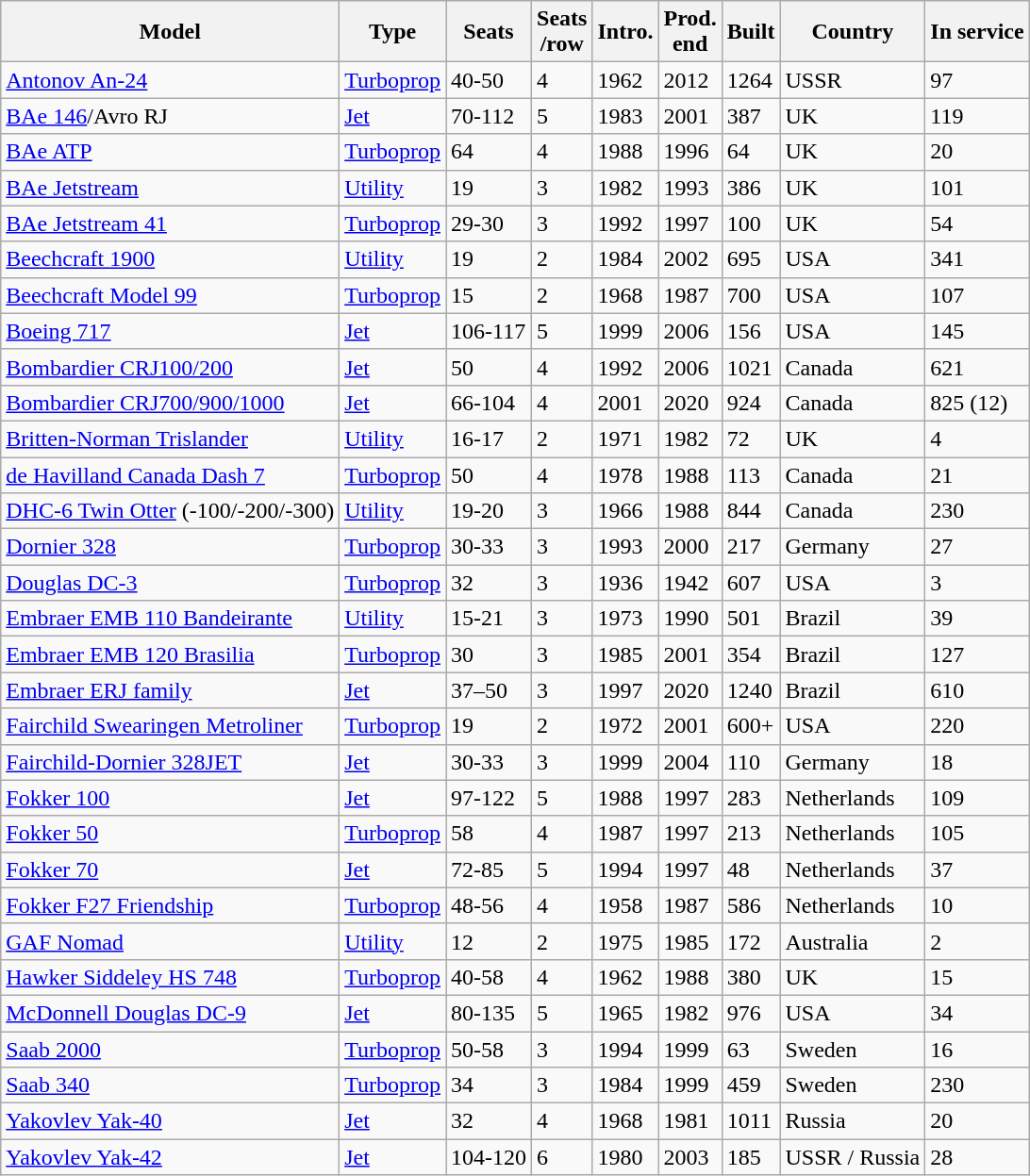<table class="wikitable sortable">
<tr>
<th>Model</th>
<th>Type</th>
<th data-sort-type="number">Seats</th>
<th data-sort-type="number">Seats<br>/row</th>
<th data-sort-type="number">Intro.</th>
<th data-sort-type="number">Prod.<br>end</th>
<th data-sort-type="number">Built</th>
<th>Country</th>
<th data-sort-type="number">In service</th>
</tr>
<tr>
<td><a href='#'>Antonov An-24</a></td>
<td><a href='#'>Turboprop</a></td>
<td>40-50</td>
<td>4</td>
<td>1962</td>
<td>2012</td>
<td>1264</td>
<td>USSR</td>
<td>97</td>
</tr>
<tr>
<td><a href='#'>BAe 146</a>/Avro RJ</td>
<td><a href='#'>Jet</a></td>
<td>70-112</td>
<td>5</td>
<td>1983</td>
<td>2001</td>
<td>387</td>
<td>UK</td>
<td>119</td>
</tr>
<tr>
<td><a href='#'>BAe ATP</a></td>
<td><a href='#'>Turboprop</a></td>
<td>64</td>
<td>4</td>
<td>1988</td>
<td>1996</td>
<td>64</td>
<td>UK</td>
<td>20</td>
</tr>
<tr>
<td><a href='#'>BAe Jetstream</a></td>
<td><a href='#'>Utility</a></td>
<td>19</td>
<td>3</td>
<td>1982</td>
<td>1993</td>
<td>386</td>
<td>UK</td>
<td>101</td>
</tr>
<tr>
<td><a href='#'>BAe Jetstream 41</a></td>
<td><a href='#'>Turboprop</a></td>
<td>29-30</td>
<td>3</td>
<td>1992</td>
<td>1997</td>
<td>100</td>
<td>UK</td>
<td>54</td>
</tr>
<tr>
<td><a href='#'>Beechcraft 1900</a></td>
<td><a href='#'>Utility</a></td>
<td>19</td>
<td>2</td>
<td>1984</td>
<td>2002</td>
<td>695</td>
<td>USA</td>
<td>341</td>
</tr>
<tr>
<td><a href='#'>Beechcraft Model 99</a></td>
<td><a href='#'>Turboprop</a></td>
<td>15</td>
<td>2</td>
<td>1968</td>
<td>1987</td>
<td>700</td>
<td>USA</td>
<td>107</td>
</tr>
<tr>
<td><a href='#'>Boeing 717</a></td>
<td><a href='#'>Jet</a></td>
<td>106-117</td>
<td>5</td>
<td>1999</td>
<td>2006</td>
<td>156</td>
<td>USA</td>
<td>145</td>
</tr>
<tr>
<td><a href='#'>Bombardier CRJ100/200</a></td>
<td><a href='#'>Jet</a></td>
<td>50</td>
<td>4</td>
<td>1992</td>
<td>2006</td>
<td>1021</td>
<td>Canada</td>
<td>621</td>
</tr>
<tr>
<td><a href='#'>Bombardier CRJ700/900/1000</a></td>
<td><a href='#'>Jet</a></td>
<td>66-104</td>
<td>4</td>
<td>2001</td>
<td>2020</td>
<td>924</td>
<td>Canada</td>
<td>825 (12)</td>
</tr>
<tr>
<td><a href='#'>Britten-Norman Trislander</a></td>
<td><a href='#'>Utility</a></td>
<td>16-17</td>
<td>2</td>
<td>1971</td>
<td>1982</td>
<td>72</td>
<td>UK</td>
<td>4</td>
</tr>
<tr>
<td><a href='#'>de Havilland Canada Dash 7</a></td>
<td><a href='#'>Turboprop</a></td>
<td>50</td>
<td>4</td>
<td>1978</td>
<td>1988</td>
<td>113</td>
<td>Canada</td>
<td>21</td>
</tr>
<tr>
<td><a href='#'>DHC-6 Twin Otter</a> (-100/-200/-300)</td>
<td><a href='#'>Utility</a></td>
<td>19-20</td>
<td>3</td>
<td>1966</td>
<td>1988</td>
<td>844</td>
<td>Canada</td>
<td>230</td>
</tr>
<tr>
<td><a href='#'>Dornier 328</a></td>
<td><a href='#'>Turboprop</a></td>
<td>30-33</td>
<td>3</td>
<td>1993</td>
<td>2000</td>
<td>217</td>
<td>Germany</td>
<td>27</td>
</tr>
<tr>
<td><a href='#'>Douglas DC-3</a></td>
<td><a href='#'>Turboprop</a></td>
<td>32</td>
<td>3</td>
<td>1936</td>
<td>1942</td>
<td>607</td>
<td>USA</td>
<td>3</td>
</tr>
<tr>
<td><a href='#'>Embraer EMB 110 Bandeirante</a></td>
<td><a href='#'>Utility</a></td>
<td>15-21</td>
<td>3</td>
<td>1973</td>
<td>1990</td>
<td>501</td>
<td>Brazil</td>
<td>39</td>
</tr>
<tr>
<td><a href='#'>Embraer EMB 120 Brasilia</a></td>
<td><a href='#'>Turboprop</a></td>
<td>30</td>
<td>3</td>
<td>1985</td>
<td>2001</td>
<td>354</td>
<td>Brazil</td>
<td>127</td>
</tr>
<tr>
<td><a href='#'>Embraer ERJ family</a></td>
<td><a href='#'>Jet</a></td>
<td>37–50</td>
<td>3</td>
<td>1997</td>
<td>2020</td>
<td>1240</td>
<td>Brazil</td>
<td>610</td>
</tr>
<tr>
<td><a href='#'>Fairchild Swearingen Metroliner</a></td>
<td><a href='#'>Turboprop</a></td>
<td>19</td>
<td>2</td>
<td>1972</td>
<td>2001</td>
<td>600+</td>
<td>USA</td>
<td>220</td>
</tr>
<tr>
<td><a href='#'>Fairchild-Dornier 328JET</a></td>
<td><a href='#'>Jet</a></td>
<td>30-33</td>
<td>3</td>
<td>1999</td>
<td>2004</td>
<td>110</td>
<td>Germany</td>
<td>18</td>
</tr>
<tr>
<td><a href='#'>Fokker 100</a></td>
<td><a href='#'>Jet</a></td>
<td>97-122</td>
<td>5</td>
<td>1988</td>
<td>1997</td>
<td>283</td>
<td>Netherlands</td>
<td>109</td>
</tr>
<tr>
<td><a href='#'>Fokker 50</a></td>
<td><a href='#'>Turboprop</a></td>
<td>58</td>
<td>4</td>
<td>1987</td>
<td>1997</td>
<td>213</td>
<td>Netherlands</td>
<td>105</td>
</tr>
<tr>
<td><a href='#'>Fokker 70</a></td>
<td><a href='#'>Jet</a></td>
<td>72-85</td>
<td>5</td>
<td>1994</td>
<td>1997</td>
<td>48</td>
<td>Netherlands</td>
<td>37</td>
</tr>
<tr>
<td><a href='#'>Fokker F27 Friendship</a></td>
<td><a href='#'>Turboprop</a></td>
<td>48-56</td>
<td>4</td>
<td>1958</td>
<td>1987</td>
<td>586</td>
<td>Netherlands</td>
<td>10</td>
</tr>
<tr>
<td><a href='#'>GAF Nomad</a></td>
<td><a href='#'>Utility</a></td>
<td>12</td>
<td>2</td>
<td>1975</td>
<td>1985</td>
<td>172</td>
<td>Australia</td>
<td>2</td>
</tr>
<tr>
<td><a href='#'>Hawker Siddeley HS 748</a></td>
<td><a href='#'>Turboprop</a></td>
<td>40-58</td>
<td>4</td>
<td>1962</td>
<td>1988</td>
<td>380</td>
<td>UK</td>
<td>15</td>
</tr>
<tr>
<td><a href='#'>McDonnell Douglas DC-9</a></td>
<td><a href='#'>Jet</a></td>
<td>80-135</td>
<td>5</td>
<td>1965</td>
<td>1982</td>
<td>976</td>
<td>USA</td>
<td>34</td>
</tr>
<tr>
<td><a href='#'>Saab 2000</a></td>
<td><a href='#'>Turboprop</a></td>
<td>50-58</td>
<td>3</td>
<td>1994</td>
<td>1999</td>
<td>63</td>
<td>Sweden</td>
<td>16</td>
</tr>
<tr>
<td><a href='#'>Saab 340</a></td>
<td><a href='#'>Turboprop</a></td>
<td>34</td>
<td>3</td>
<td>1984</td>
<td>1999</td>
<td>459</td>
<td>Sweden</td>
<td>230</td>
</tr>
<tr>
<td><a href='#'>Yakovlev Yak-40</a></td>
<td><a href='#'>Jet</a></td>
<td>32</td>
<td>4</td>
<td>1968</td>
<td>1981</td>
<td>1011</td>
<td>Russia</td>
<td>20</td>
</tr>
<tr>
<td><a href='#'>Yakovlev Yak-42</a></td>
<td><a href='#'>Jet</a></td>
<td>104-120</td>
<td>6</td>
<td>1980</td>
<td>2003</td>
<td>185</td>
<td>USSR / Russia</td>
<td>28</td>
</tr>
</table>
